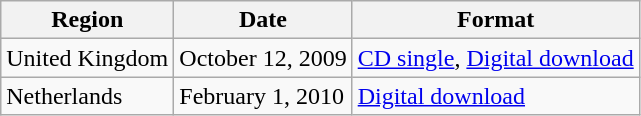<table class="wikitable">
<tr>
<th>Region</th>
<th>Date</th>
<th>Format</th>
</tr>
<tr>
<td>United Kingdom</td>
<td>October 12, 2009</td>
<td><a href='#'>CD single</a>, <a href='#'>Digital download</a></td>
</tr>
<tr>
<td>Netherlands</td>
<td>February 1, 2010</td>
<td><a href='#'>Digital download</a></td>
</tr>
</table>
